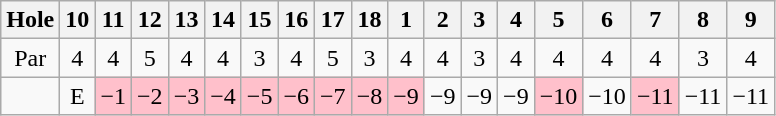<table class="wikitable" style="text-align:center">
<tr>
<th>Hole</th>
<th>10</th>
<th>11</th>
<th>12</th>
<th>13</th>
<th>14</th>
<th>15</th>
<th>16</th>
<th>17</th>
<th>18</th>
<th>1</th>
<th>2</th>
<th>3</th>
<th>4</th>
<th>5</th>
<th>6</th>
<th>7</th>
<th>8</th>
<th>9</th>
</tr>
<tr>
<td>Par</td>
<td>4</td>
<td>4</td>
<td>5</td>
<td>4</td>
<td>4</td>
<td>3</td>
<td>4</td>
<td>5</td>
<td>3</td>
<td>4</td>
<td>4</td>
<td>3</td>
<td>4</td>
<td>4</td>
<td>4</td>
<td>4</td>
<td>3</td>
<td>4</td>
</tr>
<tr>
<td></td>
<td>E</td>
<td style="background: Pink;">−1</td>
<td style="background: Pink;">−2</td>
<td style="background: Pink;">−3</td>
<td style="background: Pink;">−4</td>
<td style="background: Pink;">−5</td>
<td style="background: Pink;">−6</td>
<td style="background: Pink;">−7</td>
<td style="background: Pink;">−8</td>
<td style="background: Pink;">−9</td>
<td>−9</td>
<td>−9</td>
<td>−9</td>
<td style="background: Pink;">−10</td>
<td>−10</td>
<td style="background: Pink;">−11</td>
<td>−11</td>
<td>−11</td>
</tr>
</table>
